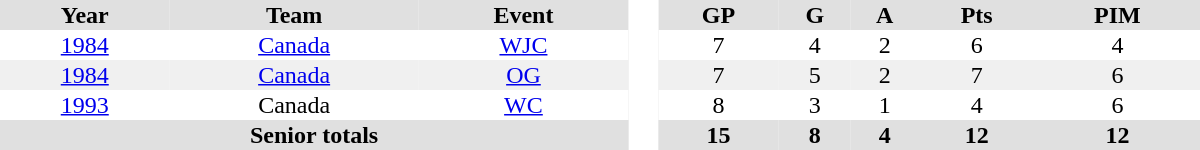<table border="0" cellpadding="1" cellspacing="0" style="text-align:center; width:50em">
<tr ALIGN="center" bgcolor="#e0e0e0">
<th>Year</th>
<th>Team</th>
<th>Event</th>
<th rowspan="99" bgcolor="#ffffff"> </th>
<th>GP</th>
<th>G</th>
<th>A</th>
<th>Pts</th>
<th>PIM</th>
</tr>
<tr>
<td><a href='#'>1984</a></td>
<td><a href='#'>Canada</a></td>
<td><a href='#'>WJC</a></td>
<td>7</td>
<td>4</td>
<td>2</td>
<td>6</td>
<td>4</td>
</tr>
<tr bgcolor="#f0f0f0">
<td><a href='#'>1984</a></td>
<td><a href='#'>Canada</a></td>
<td><a href='#'>OG</a></td>
<td>7</td>
<td>5</td>
<td>2</td>
<td>7</td>
<td>6</td>
</tr>
<tr>
<td><a href='#'>1993</a></td>
<td>Canada</td>
<td><a href='#'>WC</a></td>
<td>8</td>
<td>3</td>
<td>1</td>
<td>4</td>
<td>6</td>
</tr>
<tr bgcolor="#e0e0e0">
<th colspan=3>Senior totals</th>
<th>15</th>
<th>8</th>
<th>4</th>
<th>12</th>
<th>12</th>
</tr>
</table>
